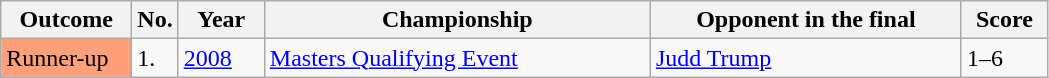<table class="sortable wikitable">
<tr>
<th width="80">Outcome</th>
<th width="20">No.</th>
<th width="50">Year</th>
<th style="width:250px;">Championship</th>
<th style="width:200px;">Opponent in the final</th>
<th style="width:50px;">Score</th>
</tr>
<tr>
<td style="background:#ffa07a;">Runner-up</td>
<td>1.</td>
<td><a href='#'>2008</a></td>
<td><a href='#'>Masters Qualifying Event</a></td>
<td> <a href='#'>Judd Trump</a></td>
<td>1–6</td>
</tr>
</table>
